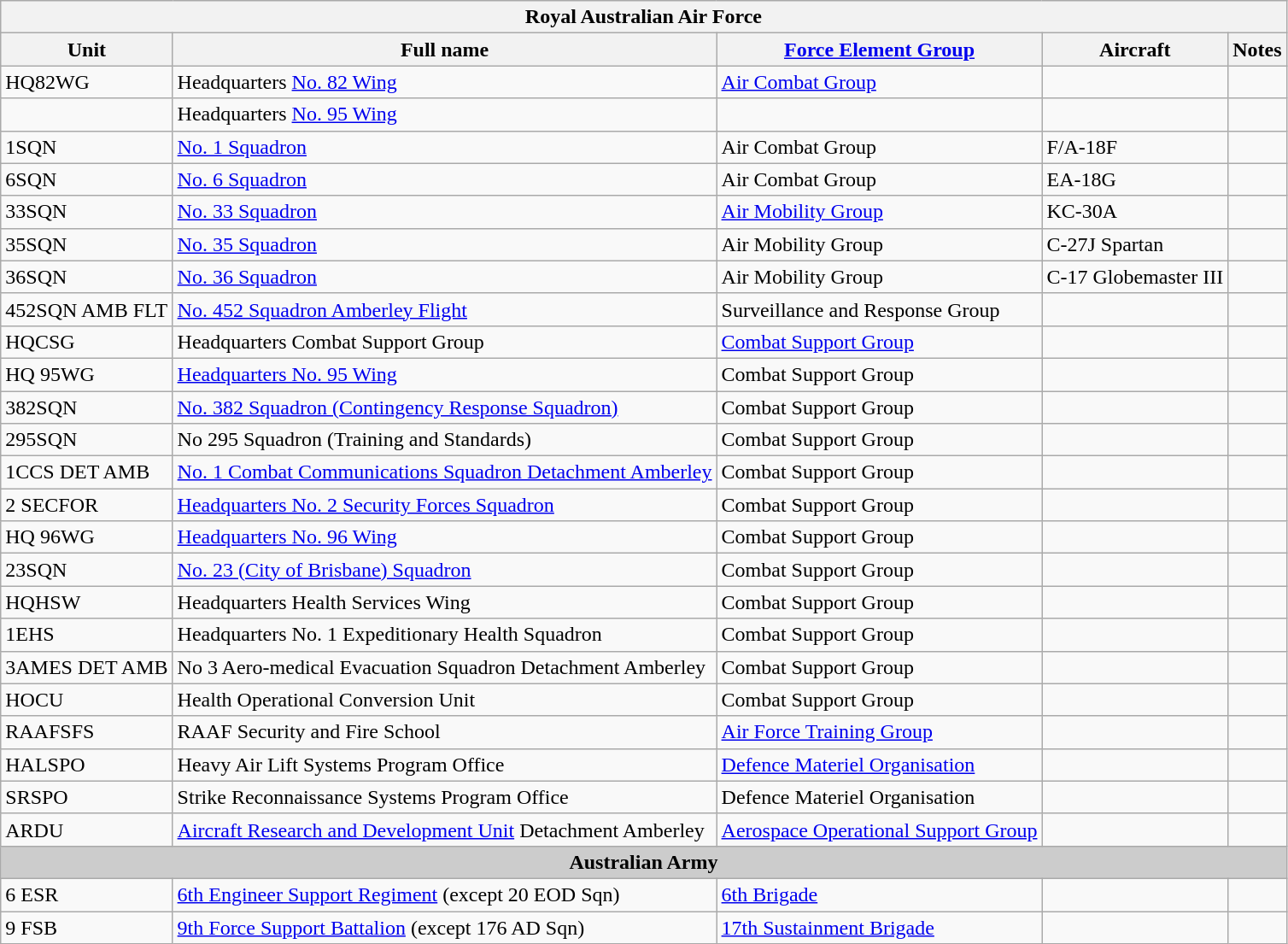<table class="wikitable">
<tr>
<th colspan="5">Royal Australian Air Force</th>
</tr>
<tr>
<th>Unit</th>
<th>Full name</th>
<th><a href='#'>Force Element Group</a></th>
<th>Aircraft</th>
<th>Notes</th>
</tr>
<tr>
<td>HQ82WG</td>
<td>Headquarters <a href='#'>No. 82 Wing</a></td>
<td><a href='#'>Air Combat Group</a></td>
<td></td>
<td></td>
</tr>
<tr>
<td></td>
<td>Headquarters <a href='#'>No. 95 Wing</a></td>
<td></td>
<td></td>
<td></td>
</tr>
<tr>
<td>1SQN</td>
<td><a href='#'>No. 1 Squadron</a></td>
<td>Air Combat Group</td>
<td>F/A-18F</td>
<td></td>
</tr>
<tr>
<td>6SQN</td>
<td><a href='#'>No. 6 Squadron</a></td>
<td>Air Combat Group</td>
<td>EA-18G</td>
<td></td>
</tr>
<tr>
<td>33SQN</td>
<td><a href='#'>No. 33 Squadron</a></td>
<td><a href='#'>Air Mobility Group</a></td>
<td>KC-30A</td>
<td></td>
</tr>
<tr>
<td>35SQN</td>
<td><a href='#'>No. 35 Squadron</a></td>
<td>Air Mobility Group</td>
<td>C-27J Spartan</td>
<td></td>
</tr>
<tr>
<td>36SQN</td>
<td><a href='#'>No. 36 Squadron</a></td>
<td>Air Mobility Group</td>
<td>C-17 Globemaster III</td>
<td></td>
</tr>
<tr>
<td>452SQN AMB FLT</td>
<td><a href='#'>No. 452 Squadron Amberley Flight</a></td>
<td>Surveillance and Response Group</td>
<td></td>
<td></td>
</tr>
<tr>
<td>HQCSG</td>
<td>Headquarters Combat Support Group</td>
<td><a href='#'>Combat Support Group</a></td>
<td></td>
<td></td>
</tr>
<tr>
<td>HQ 95WG</td>
<td><a href='#'>Headquarters No. 95 Wing</a></td>
<td>Combat Support Group</td>
<td></td>
<td></td>
</tr>
<tr>
<td>382SQN</td>
<td><a href='#'>No. 382 Squadron (Contingency Response Squadron)</a></td>
<td>Combat Support Group</td>
<td></td>
<td></td>
</tr>
<tr>
<td>295SQN</td>
<td>No 295 Squadron (Training and Standards)</td>
<td>Combat Support Group</td>
<td></td>
<td></td>
</tr>
<tr>
<td>1CCS DET AMB</td>
<td><a href='#'>No. 1 Combat Communications Squadron Detachment Amberley</a></td>
<td>Combat Support Group</td>
<td></td>
<td></td>
</tr>
<tr>
<td>2 SECFOR</td>
<td><a href='#'>Headquarters No. 2 Security Forces Squadron</a></td>
<td>Combat Support Group</td>
<td></td>
<td></td>
</tr>
<tr>
<td>HQ 96WG</td>
<td><a href='#'>Headquarters No. 96 Wing</a></td>
<td>Combat Support Group</td>
<td></td>
<td></td>
</tr>
<tr>
<td>23SQN</td>
<td><a href='#'>No. 23 (City of Brisbane) Squadron</a></td>
<td>Combat Support Group</td>
<td></td>
<td></td>
</tr>
<tr>
<td>HQHSW</td>
<td>Headquarters Health Services Wing</td>
<td>Combat Support Group</td>
<td></td>
<td></td>
</tr>
<tr>
<td>1EHS</td>
<td>Headquarters No. 1 Expeditionary Health Squadron</td>
<td>Combat Support Group</td>
<td></td>
<td></td>
</tr>
<tr>
<td>3AMES DET AMB</td>
<td>No 3 Aero-medical Evacuation Squadron Detachment Amberley</td>
<td>Combat Support Group</td>
<td></td>
<td></td>
</tr>
<tr>
<td>HOCU</td>
<td>Health Operational Conversion Unit</td>
<td>Combat Support Group</td>
<td></td>
<td></td>
</tr>
<tr>
<td>RAAFSFS</td>
<td>RAAF Security and Fire School</td>
<td><a href='#'>Air Force Training Group</a></td>
<td></td>
<td></td>
</tr>
<tr>
<td>HALSPO</td>
<td>Heavy Air Lift Systems Program Office</td>
<td><a href='#'>Defence Materiel Organisation</a></td>
<td></td>
<td></td>
</tr>
<tr>
<td>SRSPO</td>
<td>Strike Reconnaissance Systems Program Office</td>
<td>Defence Materiel Organisation</td>
<td></td>
<td></td>
</tr>
<tr>
<td>ARDU</td>
<td><a href='#'>Aircraft Research and Development Unit</a> Detachment Amberley</td>
<td><a href='#'>Aerospace Operational Support Group</a></td>
<td></td>
<td></td>
</tr>
<tr>
<th colspan=5 style="background: #cccccc;">Australian Army</th>
</tr>
<tr>
<td>6 ESR</td>
<td><a href='#'>6th Engineer Support Regiment</a> (except 20 EOD Sqn)</td>
<td><a href='#'>6th Brigade</a></td>
<td></td>
<td></td>
</tr>
<tr>
<td>9 FSB</td>
<td><a href='#'>9th Force Support Battalion</a> (except 176 AD Sqn)</td>
<td><a href='#'>17th Sustainment Brigade</a></td>
<td></td>
<td></td>
</tr>
</table>
